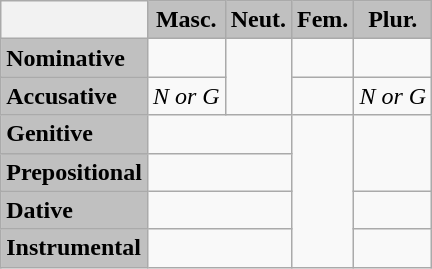<table class="wikitable" style="display: inline-table;">
<tr>
<th></th>
<th style="background:#C0C0C0">Masc.</th>
<th style="background:#C0C0C0">Neut.</th>
<th style="background:#C0C0C0">Fem.</th>
<th style="background:#C0C0C0">Plur.</th>
</tr>
<tr>
<td style="background:#C0C0C0"><strong>Nominative</strong></td>
<td></td>
<td rowspan="2"></td>
<td></td>
<td></td>
</tr>
<tr>
<td style="background:#C0C0C0"><strong>Accusative</strong></td>
<td><em>N or G</em></td>
<td></td>
<td><em>N or G</em></td>
</tr>
<tr>
<td style="background:#C0C0C0"><strong>Genitive</strong></td>
<td colspan="2"></td>
<td rowspan="4"></td>
<td rowspan="2"></td>
</tr>
<tr>
<td style="background:#C0C0C0"><strong>Prepositional</strong></td>
<td colspan="2"></td>
</tr>
<tr>
<td style="background:#C0C0C0"><strong>Dative</strong></td>
<td colspan="2"></td>
<td></td>
</tr>
<tr>
<td style="background:#C0C0C0"><strong>Instrumental</strong></td>
<td colspan="2"></td>
<td></td>
</tr>
</table>
